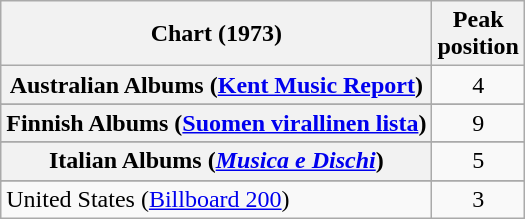<table class="wikitable plainrowheaders sortable">
<tr>
<th scope="col">Chart (1973)</th>
<th>Peak<br>position</th>
</tr>
<tr>
<th scope="row">Australian Albums (<a href='#'>Kent Music Report</a>)</th>
<td style="text-align:center;">4</td>
</tr>
<tr>
</tr>
<tr>
<th scope="row">Finnish Albums (<a href='#'>Suomen virallinen lista</a>)</th>
<td style="text-align:center;">9</td>
</tr>
<tr>
</tr>
<tr>
<th scope="row">Italian Albums (<em><a href='#'>Musica e Dischi</a></em>)</th>
<td style="text-align:center;">5</td>
</tr>
<tr>
</tr>
<tr>
</tr>
<tr>
<td>United States (<a href='#'>Billboard 200</a>)</td>
<td style="text-align:center;">3</td>
</tr>
</table>
